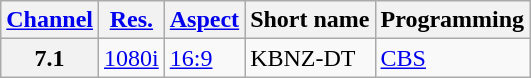<table class="wikitable">
<tr>
<th><a href='#'>Channel</a></th>
<th><a href='#'>Res.</a></th>
<th><a href='#'>Aspect</a></th>
<th>Short name</th>
<th>Programming</th>
</tr>
<tr>
<th scope = "row">7.1</th>
<td><a href='#'>1080i</a></td>
<td><a href='#'>16:9</a></td>
<td>KBNZ-DT</td>
<td><a href='#'>CBS</a></td>
</tr>
</table>
